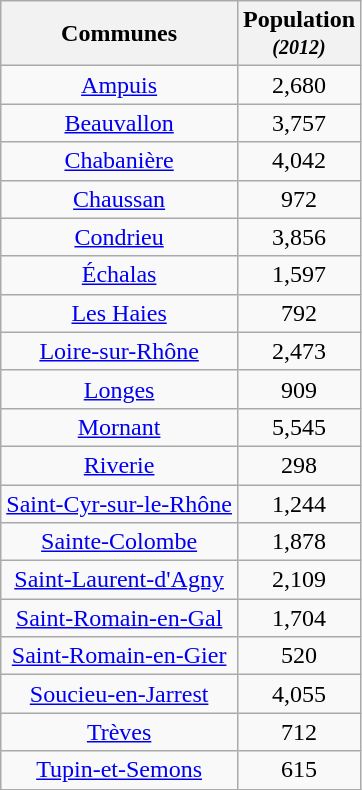<table class="wikitable centre" style="text-align:center;">
<tr>
<th socpe="col">Communes</th>
<th scope="col">Population<br><small><em>(2012)</em></small></th>
</tr>
<tr>
<td><a href='#'>Ampuis</a></td>
<td>2,680</td>
</tr>
<tr>
<td><a href='#'>Beauvallon</a></td>
<td>3,757</td>
</tr>
<tr>
<td><a href='#'>Chabanière</a></td>
<td>4,042</td>
</tr>
<tr>
<td><a href='#'>Chaussan</a></td>
<td>972</td>
</tr>
<tr>
<td><a href='#'>Condrieu</a></td>
<td>3,856</td>
</tr>
<tr>
<td><a href='#'>Échalas</a></td>
<td>1,597</td>
</tr>
<tr>
<td><a href='#'>Les Haies</a></td>
<td>792</td>
</tr>
<tr>
<td><a href='#'>Loire-sur-Rhône</a></td>
<td>2,473</td>
</tr>
<tr>
<td><a href='#'>Longes</a></td>
<td>909</td>
</tr>
<tr>
<td><a href='#'>Mornant</a></td>
<td>5,545</td>
</tr>
<tr>
<td><a href='#'>Riverie</a></td>
<td>298</td>
</tr>
<tr>
<td><a href='#'>Saint-Cyr-sur-le-Rhône</a></td>
<td>1,244</td>
</tr>
<tr>
<td><a href='#'>Sainte-Colombe</a></td>
<td>1,878</td>
</tr>
<tr>
<td><a href='#'>Saint-Laurent-d'Agny</a></td>
<td>2,109</td>
</tr>
<tr>
<td><a href='#'>Saint-Romain-en-Gal</a></td>
<td>1,704</td>
</tr>
<tr>
<td><a href='#'>Saint-Romain-en-Gier</a></td>
<td>520</td>
</tr>
<tr>
<td><a href='#'>Soucieu-en-Jarrest</a></td>
<td>4,055</td>
</tr>
<tr>
<td><a href='#'>Trèves</a></td>
<td>712</td>
</tr>
<tr>
<td><a href='#'>Tupin-et-Semons</a></td>
<td>615</td>
</tr>
</table>
